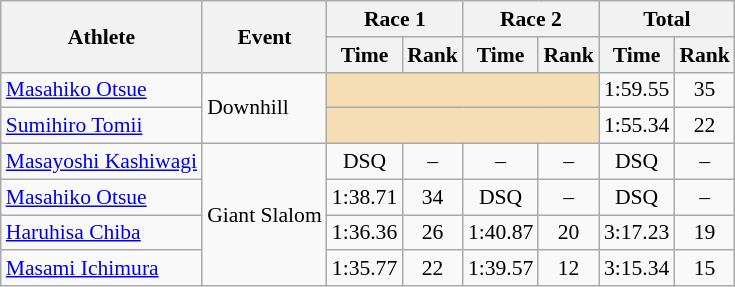<table class="wikitable" style="font-size:90%">
<tr>
<th rowspan="2">Athlete</th>
<th rowspan="2">Event</th>
<th colspan="2">Race 1</th>
<th colspan="2">Race 2</th>
<th colspan="2">Total</th>
</tr>
<tr>
<th>Time</th>
<th>Rank</th>
<th>Time</th>
<th>Rank</th>
<th>Time</th>
<th>Rank</th>
</tr>
<tr>
<td><a href='#'>Masahiko Otsue</a></td>
<td rowspan="2">Downhill</td>
<td colspan="4" bgcolor="wheat"></td>
<td align="center">1:59.55</td>
<td align="center">35</td>
</tr>
<tr>
<td><a href='#'>Sumihiro Tomii</a></td>
<td colspan="4" bgcolor="wheat"></td>
<td align="center">1:55.34</td>
<td align="center">22</td>
</tr>
<tr>
<td><a href='#'>Masayoshi Kashiwagi</a></td>
<td rowspan="4">Giant Slalom</td>
<td align="center">DSQ</td>
<td align="center">–</td>
<td align="center">–</td>
<td align="center">–</td>
<td align="center">DSQ</td>
<td align="center">–</td>
</tr>
<tr>
<td><a href='#'>Masahiko Otsue</a></td>
<td align="center">1:38.71</td>
<td align="center">34</td>
<td align="center">DSQ</td>
<td align="center">–</td>
<td align="center">DSQ</td>
<td align="center">–</td>
</tr>
<tr>
<td><a href='#'>Haruhisa Chiba</a></td>
<td align="center">1:36.36</td>
<td align="center">26</td>
<td align="center">1:40.87</td>
<td align="center">20</td>
<td align="center">3:17.23</td>
<td align="center">19</td>
</tr>
<tr>
<td><a href='#'>Masami Ichimura</a></td>
<td align="center">1:35.77</td>
<td align="center">22</td>
<td align="center">1:39.57</td>
<td align="center">12</td>
<td align="center">3:15.34</td>
<td align="center">15</td>
</tr>
</table>
